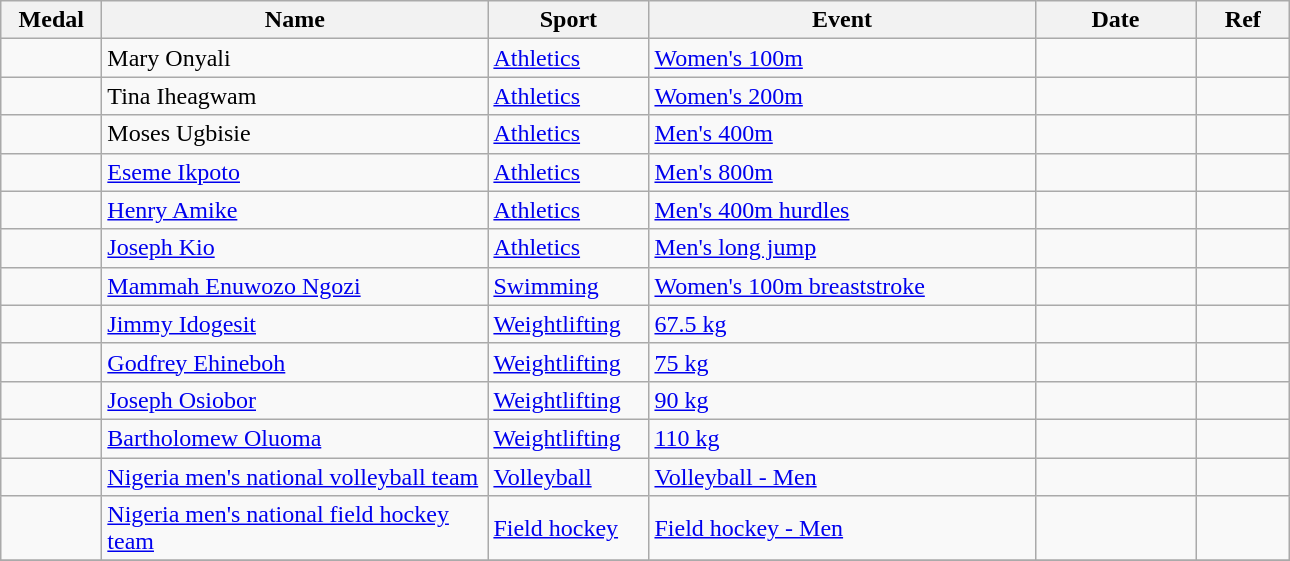<table class="wikitable sortable" style="font-size:100%">
<tr>
<th width="60">Medal</th>
<th width="250">Name</th>
<th width="100">Sport</th>
<th width="250">Event</th>
<th width="100">Date</th>
<th width="55">Ref</th>
</tr>
<tr>
<td></td>
<td>Mary Onyali</td>
<td><a href='#'>Athletics</a></td>
<td><a href='#'>Women's 100m</a></td>
<td></td>
<td></td>
</tr>
<tr>
<td></td>
<td>Tina Iheagwam</td>
<td><a href='#'>Athletics</a></td>
<td><a href='#'>Women's 200m</a></td>
<td></td>
<td></td>
</tr>
<tr>
<td></td>
<td>Moses Ugbisie</td>
<td><a href='#'>Athletics</a></td>
<td><a href='#'>Men's 400m</a></td>
<td></td>
<td></td>
</tr>
<tr>
<td></td>
<td><a href='#'>Eseme Ikpoto</a></td>
<td><a href='#'>Athletics</a></td>
<td><a href='#'>Men's 800m</a></td>
<td></td>
<td></td>
</tr>
<tr>
<td></td>
<td><a href='#'>Henry Amike</a></td>
<td><a href='#'>Athletics</a></td>
<td><a href='#'>Men's 400m hurdles</a></td>
<td></td>
<td></td>
</tr>
<tr>
<td></td>
<td><a href='#'>Joseph Kio</a></td>
<td><a href='#'>Athletics</a></td>
<td><a href='#'>Men's long jump</a></td>
<td></td>
<td></td>
</tr>
<tr>
<td></td>
<td><a href='#'>Mammah Enuwozo Ngozi</a></td>
<td><a href='#'>Swimming</a></td>
<td><a href='#'>Women's 100m breaststroke</a></td>
<td></td>
<td></td>
</tr>
<tr>
<td></td>
<td><a href='#'>Jimmy Idogesit</a></td>
<td><a href='#'>Weightlifting</a></td>
<td><a href='#'>67.5 kg</a></td>
<td></td>
<td></td>
</tr>
<tr>
<td></td>
<td><a href='#'>Godfrey Ehineboh</a></td>
<td><a href='#'>Weightlifting</a></td>
<td><a href='#'>75 kg</a></td>
<td></td>
<td></td>
</tr>
<tr>
<td></td>
<td><a href='#'>Joseph Osiobor</a></td>
<td><a href='#'>Weightlifting</a></td>
<td><a href='#'>90 kg</a></td>
<td></td>
<td></td>
</tr>
<tr>
<td></td>
<td><a href='#'>Bartholomew Oluoma</a></td>
<td><a href='#'>Weightlifting</a></td>
<td><a href='#'>110 kg</a></td>
<td></td>
<td></td>
</tr>
<tr>
<td></td>
<td><a href='#'>Nigeria men's national volleyball team</a></td>
<td><a href='#'>Volleyball</a></td>
<td><a href='#'>Volleyball - Men</a></td>
<td></td>
<td></td>
</tr>
<tr>
<td></td>
<td><a href='#'>Nigeria men's national field hockey team</a></td>
<td><a href='#'>Field hockey</a></td>
<td><a href='#'>Field hockey - Men</a></td>
<td></td>
<td></td>
</tr>
<tr>
</tr>
</table>
